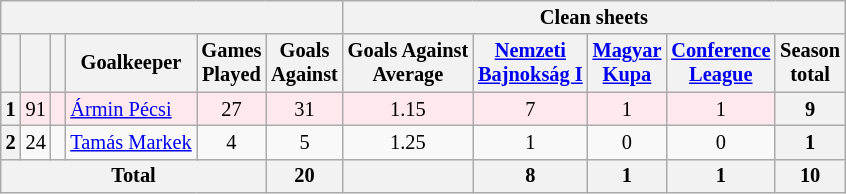<table class="wikitable sortable sticky-header zebra" style="text-align:center; font-size:85%;">
<tr>
<th colspan="6"></th>
<th colspan="5">Clean sheets</th>
</tr>
<tr>
<th></th>
<th></th>
<th></th>
<th>Goalkeeper</th>
<th>Games<br>Played</th>
<th>Goals<br>Against</th>
<th>Goals Against<br>Average</th>
<th><a href='#'>Nemzeti<br>Bajnokság I</a></th>
<th><a href='#'>Magyar<br>Kupa</a></th>
<th><a href='#'>Conference<br>League</a></th>
<th>Season<br>total</th>
</tr>
<tr bgcolor="#ffe9ec">
<th>1</th>
<td>91</td>
<td> </td>
<td style="text-align:left;" data-sort-value="Pécsi"><a href='#'>Ármin Pécsi</a></td>
<td>27</td>
<td>31</td>
<td>1.15</td>
<td>7</td>
<td>1</td>
<td>1</td>
<th>9</th>
</tr>
<tr>
<th>2</th>
<td>24</td>
<td> </td>
<td style="text-align:left;" data-sort-value="Markek"><a href='#'>Tamás Markek</a></td>
<td>4</td>
<td>5</td>
<td>1.25</td>
<td>1</td>
<td>0</td>
<td>0</td>
<th>1</th>
</tr>
<tr>
<th colspan="5">Total</th>
<th>20</th>
<th></th>
<th>8</th>
<th>1</th>
<th>1</th>
<th>10</th>
</tr>
</table>
